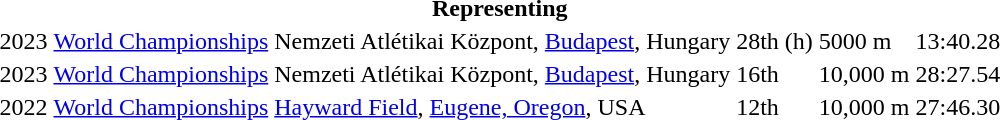<table>
<tr>
<th colspan=6>Representing </th>
</tr>
<tr>
<td>2023</td>
<td><a href='#'>World Championships</a></td>
<td>Nemzeti Atlétikai Központ, <a href='#'>Budapest</a>, Hungary</td>
<td>28th (h)</td>
<td>5000 m</td>
<td>13:40.28</td>
</tr>
<tr>
<td>2023</td>
<td><a href='#'>World Championships</a></td>
<td>Nemzeti Atlétikai Központ, <a href='#'>Budapest</a>, Hungary</td>
<td>16th</td>
<td>10,000 m</td>
<td>28:27.54</td>
</tr>
<tr>
<td>2022</td>
<td><a href='#'>World Championships</a></td>
<td><a href='#'>Hayward Field</a>, <a href='#'>Eugene, Oregon</a>, USA</td>
<td>12th</td>
<td>10,000 m</td>
<td>27:46.30</td>
</tr>
</table>
